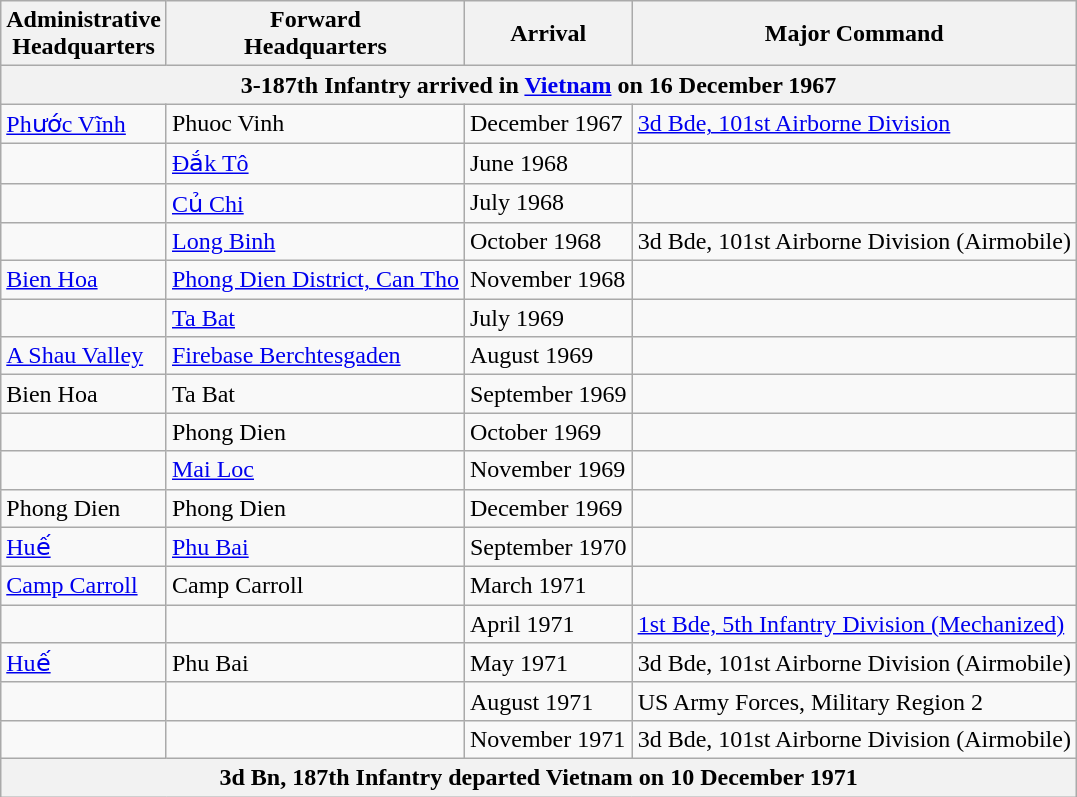<table class="wikitable">
<tr>
<th>Administrative<br>Headquarters</th>
<th>Forward<br>Headquarters</th>
<th>Arrival</th>
<th>Major Command</th>
</tr>
<tr>
<th colspan=4>3-187th Infantry arrived in <a href='#'>Vietnam</a> on 16 December 1967</th>
</tr>
<tr>
<td><a href='#'>Phước Vĩnh</a></td>
<td>Phuoc Vinh</td>
<td>December 1967</td>
<td><a href='#'>3d Bde, 101st Airborne Division</a></td>
</tr>
<tr>
<td></td>
<td><a href='#'>Đắk Tô</a></td>
<td>June 1968</td>
<td></td>
</tr>
<tr>
<td></td>
<td><a href='#'>Củ Chi</a></td>
<td>July 1968</td>
<td></td>
</tr>
<tr>
<td></td>
<td><a href='#'>Long Binh</a></td>
<td>October 1968</td>
<td>3d Bde, 101st Airborne Division (Airmobile)</td>
</tr>
<tr>
<td><a href='#'>Bien Hoa</a></td>
<td><a href='#'>Phong Dien District, Can Tho</a></td>
<td>November 1968</td>
<td></td>
</tr>
<tr>
<td></td>
<td><a href='#'>Ta Bat</a></td>
<td>July 1969</td>
<td></td>
</tr>
<tr>
<td><a href='#'>A Shau Valley</a></td>
<td><a href='#'>Firebase Berchtesgaden</a></td>
<td>August 1969</td>
<td></td>
</tr>
<tr>
<td>Bien Hoa</td>
<td>Ta Bat</td>
<td>September 1969</td>
<td></td>
</tr>
<tr>
<td></td>
<td>Phong Dien</td>
<td>October 1969</td>
<td></td>
</tr>
<tr>
<td></td>
<td><a href='#'>Mai Loc</a></td>
<td>November 1969</td>
<td></td>
</tr>
<tr>
<td>Phong Dien</td>
<td>Phong Dien</td>
<td>December 1969</td>
<td></td>
</tr>
<tr>
<td><a href='#'>Huế</a></td>
<td><a href='#'>Phu Bai</a></td>
<td>September 1970</td>
<td></td>
</tr>
<tr>
<td><a href='#'>Camp Carroll</a></td>
<td>Camp Carroll</td>
<td>March 1971</td>
<td></td>
</tr>
<tr>
<td></td>
<td></td>
<td>April 1971</td>
<td><a href='#'>1st Bde, 5th Infantry Division (Mechanized)</a></td>
</tr>
<tr>
<td><a href='#'>Huế</a></td>
<td>Phu Bai</td>
<td>May 1971</td>
<td>3d Bde, 101st Airborne Division (Airmobile)</td>
</tr>
<tr>
<td></td>
<td></td>
<td>August 1971</td>
<td>US Army Forces, Military Region 2</td>
</tr>
<tr>
<td></td>
<td></td>
<td>November 1971</td>
<td>3d Bde, 101st Airborne Division (Airmobile)</td>
</tr>
<tr>
<th colspan=4>3d Bn, 187th Infantry departed Vietnam on 10 December 1971</th>
</tr>
</table>
